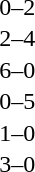<table cellspacing=1 width=70%>
<tr>
<th width=25%></th>
<th width=30%></th>
<th width=15%></th>
<th width=30%></th>
</tr>
<tr>
<td></td>
<td align=right></td>
<td align=center>0–2</td>
<td></td>
</tr>
<tr>
<td></td>
<td align=right></td>
<td align=center>2–4</td>
<td></td>
</tr>
<tr>
<td></td>
<td align=right></td>
<td align=center>6–0</td>
<td></td>
</tr>
<tr>
<td></td>
<td align=right></td>
<td align=center>0–5</td>
<td></td>
</tr>
<tr>
<td></td>
<td align=right></td>
<td align=center>1–0</td>
<td></td>
</tr>
<tr>
<td></td>
<td align=right></td>
<td align=center>3–0</td>
<td></td>
</tr>
</table>
